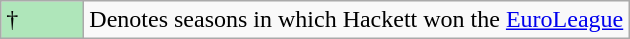<table class="wikitable">
<tr>
<td style="background:#AFE6BA; width:3em;">†</td>
<td>Denotes seasons in which Hackett won the <a href='#'>EuroLeague</a></td>
</tr>
</table>
